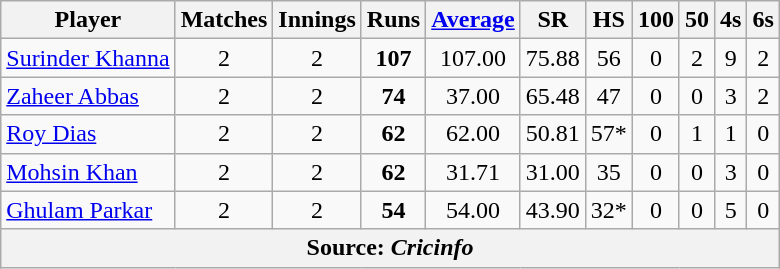<table class="wikitable" style="text-align: center;">
<tr>
<th>Player</th>
<th>Matches</th>
<th>Innings</th>
<th>Runs</th>
<th><a href='#'>Average</a></th>
<th>SR</th>
<th>HS</th>
<th>100</th>
<th>50</th>
<th>4s</th>
<th>6s</th>
</tr>
<tr>
<td style="text-align:left"> <a href='#'>Surinder Khanna</a></td>
<td>2</td>
<td>2</td>
<td><strong>107</strong></td>
<td>107.00</td>
<td>75.88</td>
<td>56</td>
<td>0</td>
<td>2</td>
<td>9</td>
<td>2</td>
</tr>
<tr>
<td style="text-align:left"> <a href='#'>Zaheer Abbas</a></td>
<td>2</td>
<td>2</td>
<td><strong>74</strong></td>
<td>37.00</td>
<td>65.48</td>
<td>47</td>
<td>0</td>
<td>0</td>
<td>3</td>
<td>2</td>
</tr>
<tr>
<td style="text-align:left"> <a href='#'>Roy Dias</a></td>
<td>2</td>
<td>2</td>
<td><strong>62</strong></td>
<td>62.00</td>
<td>50.81</td>
<td>57*</td>
<td>0</td>
<td>1</td>
<td>1</td>
<td>0</td>
</tr>
<tr>
<td style="text-align:left"> <a href='#'>Mohsin Khan</a></td>
<td>2</td>
<td>2</td>
<td><strong>62</strong></td>
<td>31.71</td>
<td>31.00</td>
<td>35</td>
<td>0</td>
<td>0</td>
<td>3</td>
<td>0</td>
</tr>
<tr>
<td style="text-align:left">  <a href='#'>Ghulam Parkar</a></td>
<td>2</td>
<td>2</td>
<td><strong>54</strong></td>
<td>54.00</td>
<td>43.90</td>
<td>32*</td>
<td>0</td>
<td>0</td>
<td>5</td>
<td>0</td>
</tr>
<tr>
<th colspan="11">Source: <em>Cricinfo</em></th>
</tr>
</table>
